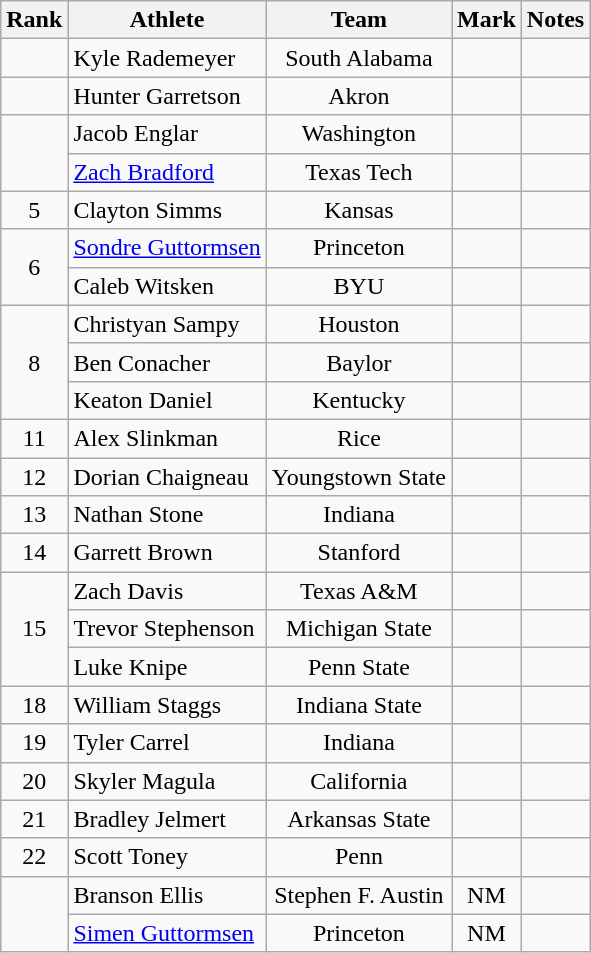<table class="wikitable sortable" style="text-align:center">
<tr>
<th>Rank</th>
<th>Athlete</th>
<th>Team</th>
<th>Mark</th>
<th>Notes</th>
</tr>
<tr>
<td></td>
<td align=left> Kyle Rademeyer</td>
<td>South Alabama</td>
<td></td>
<td></td>
</tr>
<tr>
<td></td>
<td align=left> Hunter Garretson</td>
<td>Akron</td>
<td></td>
<td></td>
</tr>
<tr>
<td rowspan="2"></td>
<td align=left> Jacob Englar</td>
<td>Washington</td>
<td></td>
<td></td>
</tr>
<tr>
<td align="left"> <a href='#'>Zach Bradford</a></td>
<td>Texas Tech</td>
<td></td>
<td></td>
</tr>
<tr>
<td>5</td>
<td align=left> Clayton Simms</td>
<td>Kansas</td>
<td></td>
<td></td>
</tr>
<tr>
<td rowspan="2">6</td>
<td align=left> <a href='#'>Sondre Guttormsen</a></td>
<td>Princeton</td>
<td></td>
<td></td>
</tr>
<tr>
<td align="left"> Caleb Witsken</td>
<td>BYU</td>
<td></td>
<td></td>
</tr>
<tr>
<td rowspan="3">8</td>
<td align=left> Christyan Sampy</td>
<td>Houston</td>
<td></td>
<td></td>
</tr>
<tr>
<td align="left"> Ben Conacher</td>
<td>Baylor</td>
<td></td>
<td></td>
</tr>
<tr>
<td align="left"> Keaton Daniel</td>
<td>Kentucky</td>
<td></td>
<td></td>
</tr>
<tr>
<td>11</td>
<td align=left> Alex Slinkman</td>
<td>Rice</td>
<td></td>
<td></td>
</tr>
<tr>
<td>12</td>
<td align=left> Dorian Chaigneau</td>
<td>Youngstown State</td>
<td></td>
<td></td>
</tr>
<tr>
<td>13</td>
<td align=left> Nathan Stone</td>
<td>Indiana</td>
<td></td>
<td></td>
</tr>
<tr>
<td>14</td>
<td align=left> Garrett Brown</td>
<td>Stanford</td>
<td></td>
<td></td>
</tr>
<tr>
<td rowspan="3">15</td>
<td align=left> Zach Davis</td>
<td>Texas A&M</td>
<td></td>
<td></td>
</tr>
<tr>
<td align="left"> Trevor Stephenson</td>
<td>Michigan State</td>
<td></td>
<td></td>
</tr>
<tr>
<td align="left"> Luke Knipe</td>
<td>Penn State</td>
<td></td>
<td></td>
</tr>
<tr>
<td>18</td>
<td align=left> William Staggs</td>
<td>Indiana State</td>
<td></td>
<td></td>
</tr>
<tr>
<td>19</td>
<td align=left> Tyler Carrel</td>
<td>Indiana</td>
<td></td>
<td></td>
</tr>
<tr>
<td>20</td>
<td align=left> Skyler Magula</td>
<td>California</td>
<td></td>
<td></td>
</tr>
<tr>
<td>21</td>
<td align=left> Bradley Jelmert</td>
<td>Arkansas State</td>
<td></td>
<td></td>
</tr>
<tr>
<td>22</td>
<td align=left> Scott Toney</td>
<td>Penn</td>
<td></td>
<td></td>
</tr>
<tr>
<td rowspan="2"></td>
<td align=left> Branson Ellis</td>
<td>Stephen F. Austin</td>
<td>NM</td>
<td></td>
</tr>
<tr>
<td align="left"> <a href='#'>Simen Guttormsen</a></td>
<td>Princeton</td>
<td>NM</td>
<td></td>
</tr>
</table>
